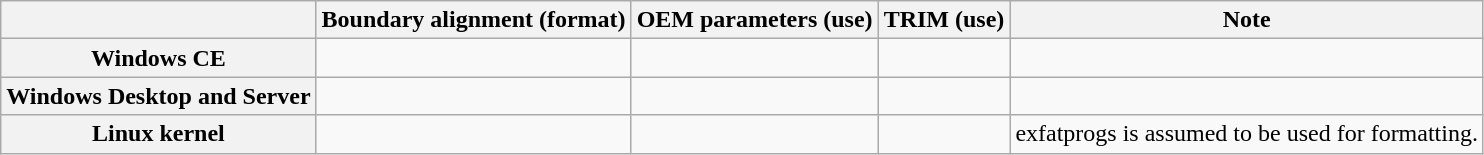<table class=wikitable>
<tr>
<th></th>
<th>Boundary alignment (format)</th>
<th>OEM parameters (use)</th>
<th>TRIM (use)</th>
<th>Note</th>
</tr>
<tr>
<th scope=row>Windows CE</th>
<td></td>
<td></td>
<td></td>
<td></td>
</tr>
<tr>
<th scope=row>Windows Desktop and Server</th>
<td></td>
<td></td>
<td></td>
<td></td>
</tr>
<tr>
<th scope=row>Linux kernel</th>
<td></td>
<td></td>
<td></td>
<td>exfatprogs is assumed to be used for formatting.</td>
</tr>
</table>
